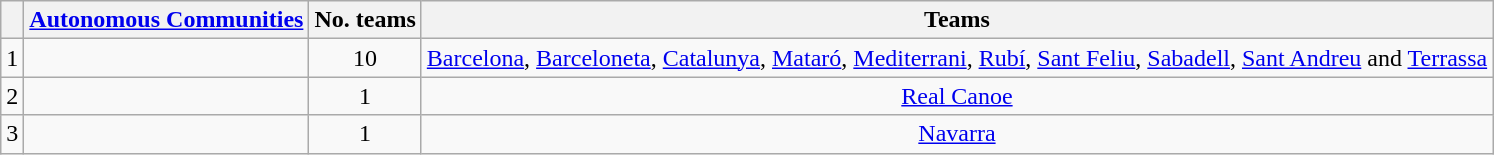<table class="wikitable">
<tr>
<th></th>
<th><a href='#'>Autonomous Communities</a></th>
<th>No. teams</th>
<th>Teams</th>
</tr>
<tr>
<td rowspan=1>1</td>
<td></td>
<td align=center>10</td>
<td align=center><a href='#'>Barcelona</a>, <a href='#'>Barceloneta</a>, <a href='#'>Catalunya</a>, <a href='#'>Mataró</a>, <a href='#'>Mediterrani</a>, <a href='#'>Rubí</a>, <a href='#'>Sant Feliu</a>, <a href='#'>Sabadell</a>, <a href='#'>Sant Andreu</a> and <a href='#'>Terrassa</a></td>
</tr>
<tr>
<td rowspan=1>2</td>
<td></td>
<td align=center>1</td>
<td align=center><a href='#'>Real Canoe</a></td>
</tr>
<tr>
<td rowspan=1>3</td>
<td></td>
<td align=center>1</td>
<td align=center><a href='#'>Navarra</a></td>
</tr>
</table>
